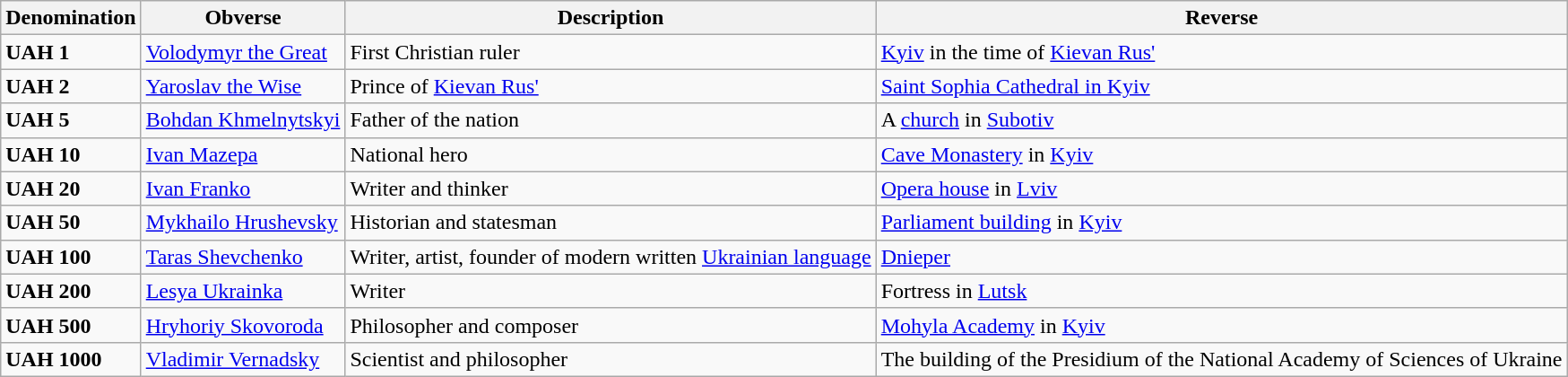<table class="wikitable">
<tr ">
<th>Denomination</th>
<th>Obverse</th>
<th>Description</th>
<th>Reverse</th>
</tr>
<tr>
<td><strong>UAH 1</strong></td>
<td><a href='#'>Volodymyr the Great</a></td>
<td>First Christian ruler</td>
<td><a href='#'>Kyiv</a> in the time of <a href='#'>Kievan Rus'</a></td>
</tr>
<tr>
<td><strong>UAH 2</strong></td>
<td><a href='#'>Yaroslav the Wise</a></td>
<td>Prince of <a href='#'>Kievan Rus'</a></td>
<td><a href='#'>Saint Sophia Cathedral in Kyiv</a></td>
</tr>
<tr>
<td><strong>UAH 5</strong></td>
<td><a href='#'>Bohdan Khmelnytskyi</a></td>
<td>Father of the nation</td>
<td>A <a href='#'>church</a> in <a href='#'>Subotiv</a></td>
</tr>
<tr>
<td><strong>UAH 10</strong></td>
<td><a href='#'>Ivan Mazepa</a></td>
<td>National hero</td>
<td><a href='#'>Cave Monastery</a> in <a href='#'>Kyiv</a></td>
</tr>
<tr>
<td><strong>UAH 20</strong></td>
<td><a href='#'>Ivan Franko</a></td>
<td>Writer and thinker</td>
<td><a href='#'>Opera house</a> in <a href='#'>Lviv</a></td>
</tr>
<tr>
<td><strong>UAH 50</strong></td>
<td><a href='#'>Mykhailo Hrushevsky</a></td>
<td>Historian and statesman</td>
<td><a href='#'>Parliament building</a> in <a href='#'>Kyiv</a></td>
</tr>
<tr>
<td><strong>UAH 100</strong></td>
<td><a href='#'>Taras Shevchenko</a></td>
<td>Writer, artist, founder of modern written <a href='#'>Ukrainian language</a></td>
<td><a href='#'>Dnieper</a></td>
</tr>
<tr>
<td><strong>UAH 200</strong></td>
<td><a href='#'>Lesya Ukrainka</a></td>
<td>Writer</td>
<td>Fortress in <a href='#'>Lutsk</a></td>
</tr>
<tr>
<td><strong>UAH 500</strong></td>
<td><a href='#'>Hryhoriy Skovoroda</a></td>
<td>Philosopher and composer</td>
<td><a href='#'>Mohyla Academy</a> in <a href='#'>Kyiv</a></td>
</tr>
<tr>
<td><strong>UAH 1000</strong></td>
<td><a href='#'>Vladimir Vernadsky</a></td>
<td>Scientist and philosopher</td>
<td>The building of the Presidium of the National Academy of Sciences of Ukraine</td>
</tr>
</table>
